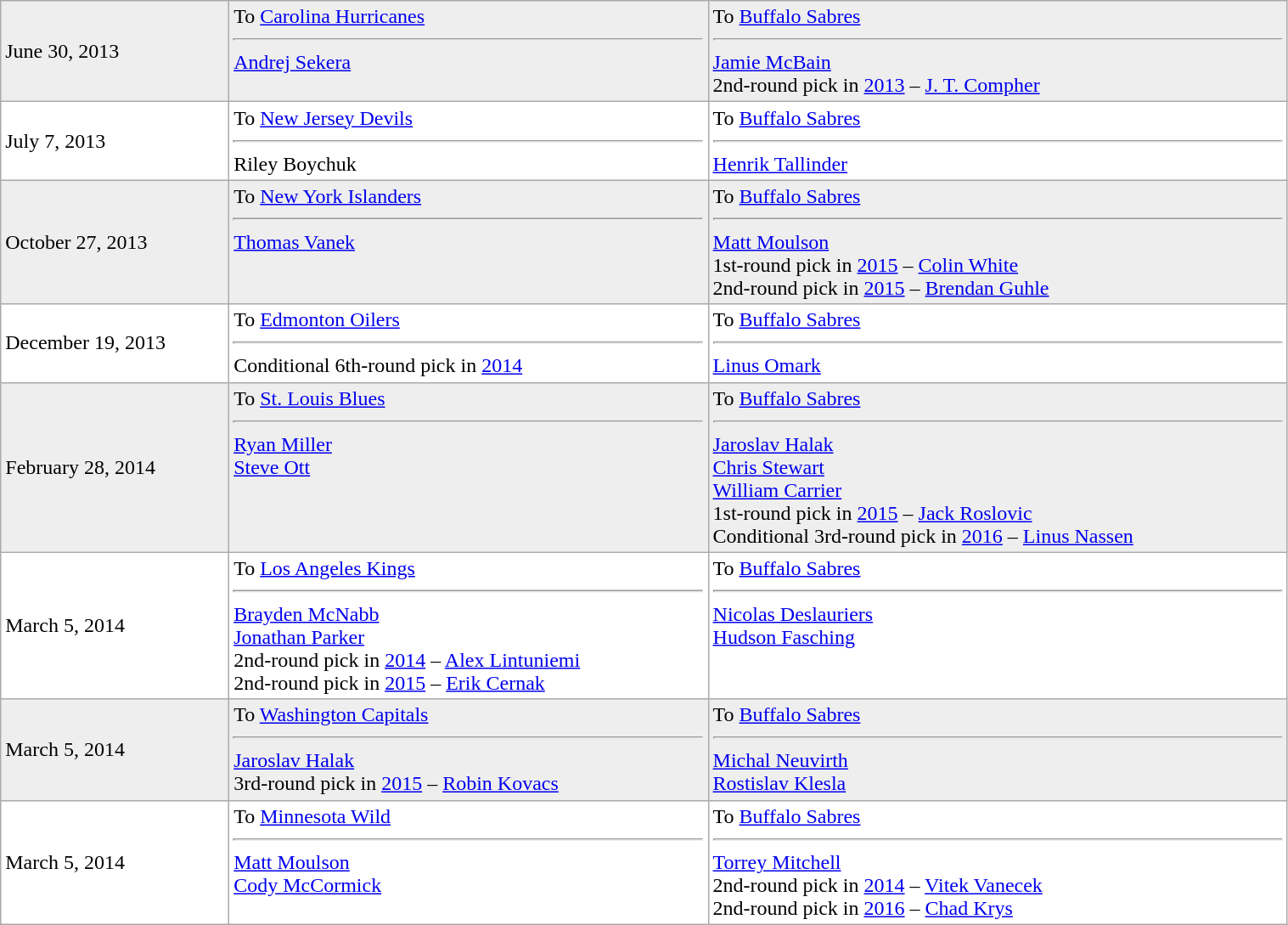<table class="wikitable" style="border:1px solid #999999; width:80%;">
<tr bgcolor="eeeeee">
<td>June 30, 2013</td>
<td valign="top">To <a href='#'>Carolina Hurricanes</a> <hr> <a href='#'>Andrej Sekera</a></td>
<td valign="top">To <a href='#'>Buffalo Sabres</a><hr> <a href='#'>Jamie McBain</a><br>2nd-round pick in <a href='#'>2013</a> – <a href='#'>J. T. Compher</a></td>
</tr>
<tr bgcolor="ffffff">
<td>July 7, 2013</td>
<td valign="top">To <a href='#'>New Jersey Devils</a> <hr> Riley Boychuk</td>
<td valign="top">To <a href='#'>Buffalo Sabres</a><hr> <a href='#'>Henrik Tallinder</a></td>
</tr>
<tr bgcolor="eeeeee">
<td>October 27, 2013</td>
<td valign="top">To <a href='#'>New York Islanders</a> <hr> <a href='#'>Thomas Vanek</a></td>
<td valign="top">To <a href='#'>Buffalo Sabres</a><hr> <a href='#'>Matt Moulson</a><br>1st-round pick in <a href='#'>2015</a> – <a href='#'>Colin White</a><br>2nd-round pick in <a href='#'>2015</a> – <a href='#'>Brendan Guhle</a></td>
</tr>
<tr bgcolor="ffffff">
<td>December 19, 2013</td>
<td valign="top">To <a href='#'>Edmonton Oilers</a> <hr>Conditional 6th-round pick in <a href='#'>2014</a></td>
<td valign="top">To <a href='#'>Buffalo Sabres</a><hr> <a href='#'>Linus Omark</a></td>
</tr>
<tr bgcolor="eeeeee">
<td>February 28, 2014</td>
<td valign="top">To <a href='#'>St. Louis Blues</a><hr> <a href='#'>Ryan Miller</a><br><a href='#'>Steve Ott</a></td>
<td valign="top">To <a href='#'>Buffalo Sabres</a><hr> <a href='#'>Jaroslav Halak</a><br><a href='#'>Chris Stewart</a><br><a href='#'>William Carrier</a><br>1st-round pick in <a href='#'>2015</a> – <a href='#'>Jack Roslovic</a><br>Conditional 3rd-round pick in <a href='#'>2016</a> – <a href='#'>Linus Nassen</a></td>
</tr>
<tr bgcolor="ffffff">
<td>March 5, 2014</td>
<td valign="top">To <a href='#'>Los Angeles Kings</a><hr> <a href='#'>Brayden McNabb</a><br><a href='#'>Jonathan Parker</a><br>2nd-round pick in <a href='#'>2014</a> – <a href='#'>Alex Lintuniemi</a><br>2nd-round pick in <a href='#'>2015</a> – <a href='#'>Erik Cernak</a></td>
<td valign="top">To <a href='#'>Buffalo Sabres</a><hr> <a href='#'>Nicolas Deslauriers</a><br><a href='#'>Hudson Fasching</a></td>
</tr>
<tr bgcolor="eeeeee">
<td>March 5, 2014</td>
<td valign="top">To <a href='#'>Washington Capitals</a><hr> <a href='#'>Jaroslav Halak</a><br>3rd-round pick in <a href='#'>2015</a> – <a href='#'>Robin Kovacs</a></td>
<td valign="top">To <a href='#'>Buffalo Sabres</a><hr> <a href='#'>Michal Neuvirth</a><br><a href='#'>Rostislav Klesla</a></td>
</tr>
<tr bgcolor="ffffff">
<td>March 5, 2014</td>
<td valign="top">To <a href='#'>Minnesota Wild</a><hr> <a href='#'>Matt Moulson</a><br><a href='#'>Cody McCormick</a></td>
<td valign="top">To <a href='#'>Buffalo Sabres</a><hr> <a href='#'>Torrey Mitchell</a><br>2nd-round pick in <a href='#'>2014</a> – <a href='#'>Vitek Vanecek</a><br>2nd-round pick in <a href='#'>2016</a> – <a href='#'>Chad Krys</a></td>
</tr>
</table>
